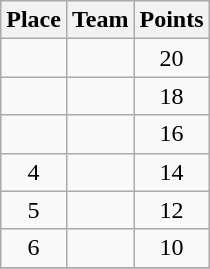<table class="wikitable" style="text-align:center; padding-bottom:0;">
<tr>
<th>Place</th>
<th style="text-align:left;">Team</th>
<th>Points</th>
</tr>
<tr>
<td></td>
<td align=left></td>
<td>20</td>
</tr>
<tr>
<td></td>
<td align=left></td>
<td>18</td>
</tr>
<tr>
<td></td>
<td align=left></td>
<td>16</td>
</tr>
<tr>
<td>4</td>
<td align=left></td>
<td>14</td>
</tr>
<tr>
<td>5</td>
<td align=left></td>
<td>12</td>
</tr>
<tr>
<td>6</td>
<td align=left></td>
<td>10</td>
</tr>
<tr>
</tr>
</table>
